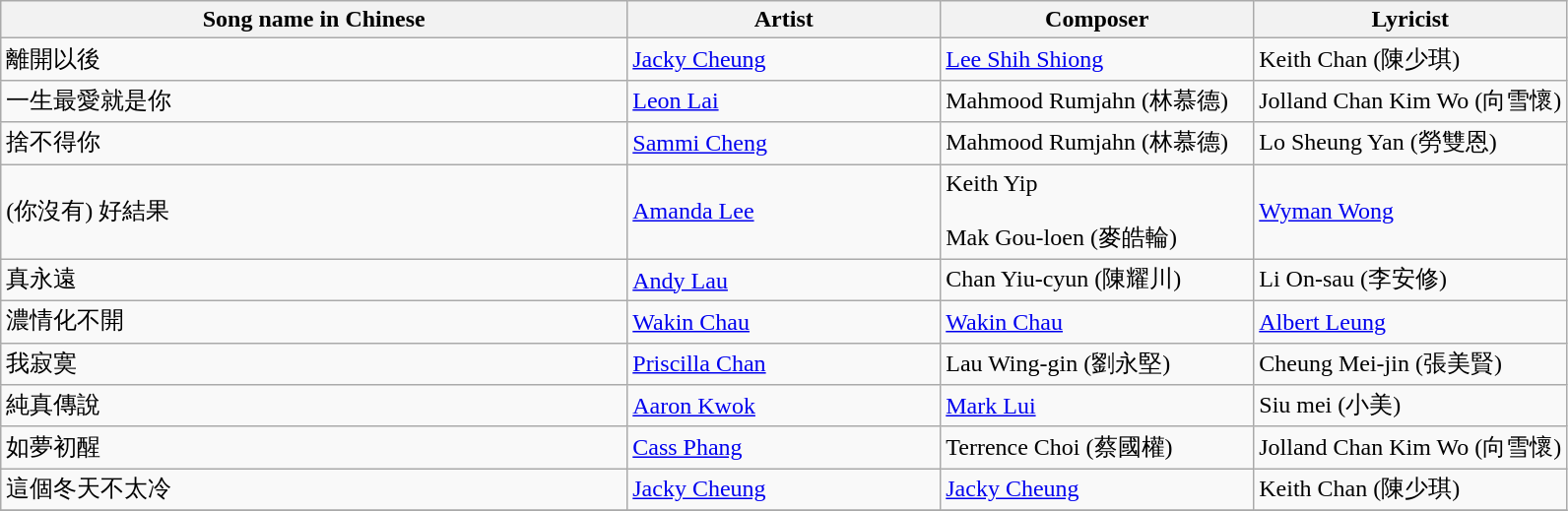<table class="wikitable">
<tr>
<th width=40%>Song name in Chinese</th>
<th width=20%>Artist</th>
<th width=20%>Composer</th>
<th width=20%>Lyricist</th>
</tr>
<tr>
<td>離開以後</td>
<td><a href='#'>Jacky Cheung</a></td>
<td><a href='#'>Lee Shih Shiong</a></td>
<td>Keith Chan (陳少琪)</td>
</tr>
<tr>
<td>一生最愛就是你</td>
<td><a href='#'>Leon Lai</a></td>
<td>Mahmood Rumjahn (林慕德)</td>
<td>Jolland Chan Kim Wo (向雪懷)</td>
</tr>
<tr>
<td>捨不得你</td>
<td><a href='#'>Sammi Cheng</a></td>
<td>Mahmood Rumjahn (林慕德)</td>
<td>Lo Sheung Yan (勞雙恩)</td>
</tr>
<tr>
<td>(你沒有) 好結果</td>
<td><a href='#'>Amanda Lee</a></td>
<td>Keith Yip<br><br>Mak Gou-loen (麥皓輪)</td>
<td><a href='#'>Wyman Wong</a></td>
</tr>
<tr>
<td>真永遠</td>
<td><a href='#'>Andy Lau</a></td>
<td>Chan Yiu-cyun (陳耀川)</td>
<td>Li On-sau (李安修)</td>
</tr>
<tr>
<td>濃情化不開</td>
<td><a href='#'>Wakin Chau</a></td>
<td><a href='#'>Wakin Chau</a></td>
<td><a href='#'>Albert Leung</a></td>
</tr>
<tr>
<td>我寂寞</td>
<td><a href='#'>Priscilla Chan</a></td>
<td>Lau Wing-gin (劉永堅)</td>
<td>Cheung Mei-jin (張美賢)</td>
</tr>
<tr>
<td>純真傳說</td>
<td><a href='#'>Aaron Kwok</a></td>
<td><a href='#'>Mark Lui</a></td>
<td>Siu mei (小美)</td>
</tr>
<tr>
<td>如夢初醒</td>
<td><a href='#'>Cass Phang</a></td>
<td>Terrence Choi (蔡國權)</td>
<td>Jolland Chan Kim Wo (向雪懷)</td>
</tr>
<tr>
<td>這個冬天不太冷</td>
<td><a href='#'>Jacky Cheung</a></td>
<td><a href='#'>Jacky Cheung</a></td>
<td>Keith Chan (陳少琪)</td>
</tr>
<tr>
</tr>
</table>
